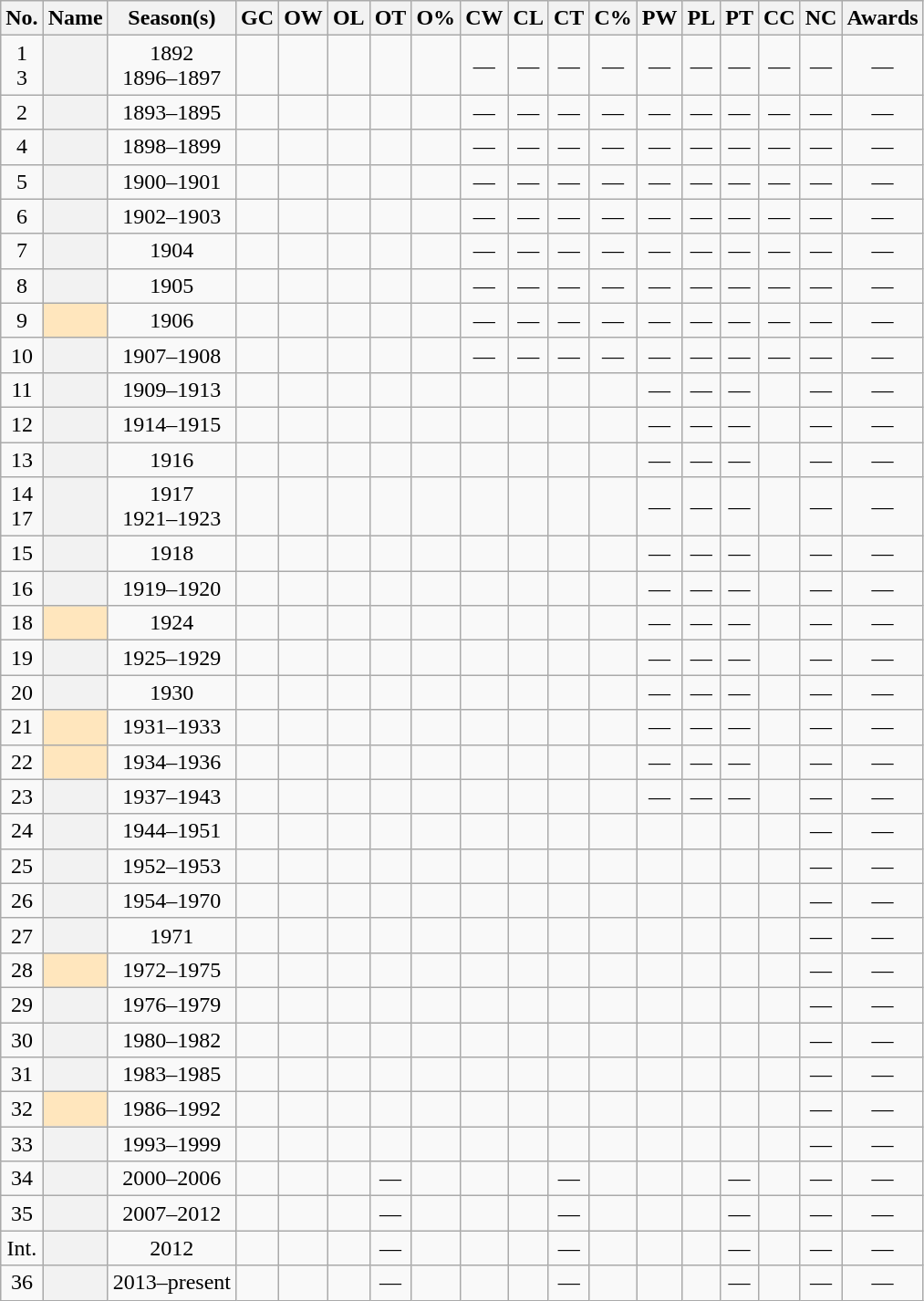<table class="wikitable sortable" style="text-align:center">
<tr>
<th scope="col" class="unsortable">No.</th>
<th scope="col">Name</th>
<th scope="col">Season(s)</th>
<th scope="col">GC</th>
<th scope="col">OW</th>
<th scope="col">OL</th>
<th scope="col">OT</th>
<th scope="col">O%</th>
<th scope="col">CW</th>
<th scope="col">CL</th>
<th scope="col">CT</th>
<th scope="col">C%</th>
<th scope="col">PW</th>
<th scope="col">PL</th>
<th scope="col">PT</th>
<th scope="col">CC</th>
<th scope="col">NC</th>
<th scope="col" class="unsortable">Awards</th>
</tr>
<tr>
<td>1<br>3</td>
<th scope="row"></th>
<td>1892<br>1896–1897</td>
<td></td>
<td></td>
<td></td>
<td></td>
<td></td>
<td>—</td>
<td>—</td>
<td>—</td>
<td>—</td>
<td>—</td>
<td>—</td>
<td>—</td>
<td>—</td>
<td>—</td>
<td>—</td>
</tr>
<tr>
<td>2</td>
<th scope="row"></th>
<td>1893–1895</td>
<td></td>
<td></td>
<td></td>
<td></td>
<td></td>
<td>—</td>
<td>—</td>
<td>—</td>
<td>—</td>
<td>—</td>
<td>—</td>
<td>—</td>
<td>—</td>
<td>—</td>
<td>—</td>
</tr>
<tr>
<td>4</td>
<th scope="row"></th>
<td>1898–1899</td>
<td></td>
<td></td>
<td></td>
<td></td>
<td></td>
<td>—</td>
<td>—</td>
<td>—</td>
<td>—</td>
<td>—</td>
<td>—</td>
<td>—</td>
<td>—</td>
<td>—</td>
<td>—</td>
</tr>
<tr>
<td>5</td>
<th scope="row"></th>
<td>1900–1901</td>
<td></td>
<td></td>
<td></td>
<td></td>
<td></td>
<td>—</td>
<td>—</td>
<td>—</td>
<td>—</td>
<td>—</td>
<td>—</td>
<td>—</td>
<td>—</td>
<td>—</td>
<td>—</td>
</tr>
<tr>
<td>6</td>
<th scope="row"></th>
<td>1902–1903</td>
<td></td>
<td></td>
<td></td>
<td></td>
<td></td>
<td>—</td>
<td>—</td>
<td>—</td>
<td>—</td>
<td>—</td>
<td>—</td>
<td>—</td>
<td>—</td>
<td>—</td>
<td>—</td>
</tr>
<tr>
<td>7</td>
<th scope="row"></th>
<td>1904</td>
<td></td>
<td></td>
<td></td>
<td></td>
<td></td>
<td>—</td>
<td>—</td>
<td>—</td>
<td>—</td>
<td>—</td>
<td>—</td>
<td>—</td>
<td>—</td>
<td>—</td>
<td>—</td>
</tr>
<tr>
<td>8</td>
<th scope="row"></th>
<td>1905</td>
<td></td>
<td></td>
<td></td>
<td></td>
<td></td>
<td>—</td>
<td>—</td>
<td>—</td>
<td>—</td>
<td>—</td>
<td>—</td>
<td>—</td>
<td>—</td>
<td>—</td>
<td>—</td>
</tr>
<tr>
<td>9</td>
<td scope="row" align="center" bgcolor=#FFE6BD><strong></strong><sup></sup></td>
<td>1906</td>
<td></td>
<td></td>
<td></td>
<td></td>
<td></td>
<td>—</td>
<td>—</td>
<td>—</td>
<td>—</td>
<td>—</td>
<td>—</td>
<td>—</td>
<td>—</td>
<td>—</td>
<td>—</td>
</tr>
<tr>
<td>10</td>
<th scope="row"></th>
<td>1907–1908</td>
<td></td>
<td></td>
<td></td>
<td></td>
<td></td>
<td>—</td>
<td>—</td>
<td>—</td>
<td>—</td>
<td>—</td>
<td>—</td>
<td>—</td>
<td>—</td>
<td>—</td>
<td>—</td>
</tr>
<tr>
<td>11</td>
<th scope="row"></th>
<td>1909–1913</td>
<td></td>
<td></td>
<td></td>
<td></td>
<td></td>
<td></td>
<td></td>
<td></td>
<td></td>
<td>—</td>
<td>—</td>
<td>—</td>
<td></td>
<td>—</td>
<td>—</td>
</tr>
<tr>
<td>12</td>
<th scope="row"></th>
<td>1914–1915</td>
<td></td>
<td></td>
<td></td>
<td></td>
<td></td>
<td></td>
<td></td>
<td></td>
<td></td>
<td>—</td>
<td>—</td>
<td>—</td>
<td></td>
<td>—</td>
<td>—</td>
</tr>
<tr>
<td>13</td>
<th scope="row"></th>
<td>1916</td>
<td></td>
<td></td>
<td></td>
<td></td>
<td></td>
<td></td>
<td></td>
<td></td>
<td></td>
<td>—</td>
<td>—</td>
<td>—</td>
<td></td>
<td>—</td>
<td>—</td>
</tr>
<tr>
<td>14<br>17</td>
<th scope="row"></th>
<td>1917<br>1921–1923</td>
<td></td>
<td></td>
<td></td>
<td></td>
<td></td>
<td></td>
<td></td>
<td></td>
<td></td>
<td>—</td>
<td>—</td>
<td>—</td>
<td></td>
<td>—</td>
<td>—</td>
</tr>
<tr>
<td>15</td>
<th scope="row"></th>
<td>1918</td>
<td></td>
<td></td>
<td></td>
<td></td>
<td></td>
<td></td>
<td></td>
<td></td>
<td></td>
<td>—</td>
<td>—</td>
<td>—</td>
<td></td>
<td>—</td>
<td>—</td>
</tr>
<tr>
<td>16</td>
<th scope="row"></th>
<td>1919–1920</td>
<td></td>
<td></td>
<td></td>
<td></td>
<td></td>
<td></td>
<td></td>
<td></td>
<td></td>
<td>—</td>
<td>—</td>
<td>—</td>
<td></td>
<td>—</td>
<td>—</td>
</tr>
<tr>
<td>18</td>
<td scope="row" align="center" bgcolor=#FFE6BD><strong></strong><sup></sup></td>
<td>1924</td>
<td></td>
<td></td>
<td></td>
<td></td>
<td></td>
<td></td>
<td></td>
<td></td>
<td></td>
<td>—</td>
<td>—</td>
<td>—</td>
<td></td>
<td>—</td>
<td>—</td>
</tr>
<tr>
<td>19</td>
<th scope="row"></th>
<td>1925–1929</td>
<td></td>
<td></td>
<td></td>
<td></td>
<td></td>
<td></td>
<td></td>
<td></td>
<td></td>
<td>—</td>
<td>—</td>
<td>—</td>
<td></td>
<td>—</td>
<td>—</td>
</tr>
<tr>
<td>20</td>
<th scope="row"></th>
<td>1930</td>
<td></td>
<td></td>
<td></td>
<td></td>
<td></td>
<td></td>
<td></td>
<td></td>
<td></td>
<td>—</td>
<td>—</td>
<td>—</td>
<td></td>
<td>—</td>
<td>—</td>
</tr>
<tr>
<td>21</td>
<td scope="row" align="center" bgcolor=#FFE6BD><strong></strong><sup></sup></td>
<td>1931–1933</td>
<td></td>
<td></td>
<td></td>
<td></td>
<td></td>
<td></td>
<td></td>
<td></td>
<td></td>
<td>—</td>
<td>—</td>
<td>—</td>
<td></td>
<td>—</td>
<td>—</td>
</tr>
<tr>
<td>22</td>
<td scope="row" align="center" bgcolor=#FFE6BD><strong></strong><sup></sup></td>
<td>1934–1936</td>
<td></td>
<td></td>
<td></td>
<td></td>
<td></td>
<td></td>
<td></td>
<td></td>
<td></td>
<td>—</td>
<td>—</td>
<td>—</td>
<td></td>
<td>—</td>
<td>—</td>
</tr>
<tr>
<td>23</td>
<th scope="row"></th>
<td>1937–1943</td>
<td></td>
<td></td>
<td></td>
<td></td>
<td></td>
<td></td>
<td></td>
<td></td>
<td></td>
<td>—</td>
<td>—</td>
<td>—</td>
<td></td>
<td>—</td>
<td>—</td>
</tr>
<tr>
<td>24</td>
<th scope="row"></th>
<td>1944–1951</td>
<td></td>
<td></td>
<td></td>
<td></td>
<td></td>
<td></td>
<td></td>
<td></td>
<td></td>
<td></td>
<td></td>
<td></td>
<td></td>
<td>—</td>
<td>—</td>
</tr>
<tr>
<td>25</td>
<th scope="row"></th>
<td>1952–1953</td>
<td></td>
<td></td>
<td></td>
<td></td>
<td></td>
<td></td>
<td></td>
<td></td>
<td></td>
<td></td>
<td></td>
<td></td>
<td></td>
<td>—</td>
<td>—</td>
</tr>
<tr>
<td>26</td>
<th scope="row"></th>
<td>1954–1970</td>
<td></td>
<td></td>
<td></td>
<td></td>
<td></td>
<td></td>
<td></td>
<td></td>
<td></td>
<td></td>
<td></td>
<td></td>
<td></td>
<td>—</td>
<td>—</td>
</tr>
<tr>
<td>27</td>
<th scope="row"></th>
<td>1971</td>
<td></td>
<td></td>
<td></td>
<td></td>
<td></td>
<td></td>
<td></td>
<td></td>
<td></td>
<td></td>
<td></td>
<td></td>
<td></td>
<td>—</td>
<td>—</td>
</tr>
<tr>
<td>28</td>
<td scope="row" align="center" bgcolor=#FFE6BD><strong></strong><sup></sup></td>
<td>1972–1975</td>
<td></td>
<td></td>
<td></td>
<td></td>
<td></td>
<td></td>
<td></td>
<td></td>
<td></td>
<td></td>
<td></td>
<td></td>
<td></td>
<td>—</td>
<td>—</td>
</tr>
<tr>
<td>29</td>
<th scope="row"></th>
<td>1976–1979</td>
<td></td>
<td></td>
<td></td>
<td></td>
<td></td>
<td></td>
<td></td>
<td></td>
<td></td>
<td></td>
<td></td>
<td></td>
<td></td>
<td>—</td>
<td>—</td>
</tr>
<tr>
<td>30</td>
<th scope="row"></th>
<td>1980–1982</td>
<td></td>
<td></td>
<td></td>
<td></td>
<td></td>
<td></td>
<td></td>
<td></td>
<td></td>
<td></td>
<td></td>
<td></td>
<td></td>
<td>—</td>
<td>—</td>
</tr>
<tr>
<td>31</td>
<th scope="row"></th>
<td>1983–1985</td>
<td></td>
<td></td>
<td></td>
<td></td>
<td></td>
<td></td>
<td></td>
<td></td>
<td></td>
<td></td>
<td></td>
<td></td>
<td></td>
<td>—</td>
<td>—</td>
</tr>
<tr>
<td>32</td>
<td scope="row" align="center" bgcolor=#FFE6BD><strong></strong><sup></sup></td>
<td>1986–1992</td>
<td></td>
<td></td>
<td></td>
<td></td>
<td></td>
<td></td>
<td></td>
<td></td>
<td></td>
<td></td>
<td></td>
<td></td>
<td></td>
<td>—</td>
<td>—</td>
</tr>
<tr>
<td>33</td>
<th scope="row"></th>
<td>1993–1999</td>
<td></td>
<td></td>
<td></td>
<td></td>
<td></td>
<td></td>
<td></td>
<td></td>
<td></td>
<td></td>
<td></td>
<td></td>
<td></td>
<td>—</td>
<td>—</td>
</tr>
<tr>
<td>34</td>
<th scope="row"></th>
<td>2000–2006</td>
<td></td>
<td></td>
<td></td>
<td>—</td>
<td></td>
<td></td>
<td></td>
<td>—</td>
<td></td>
<td></td>
<td></td>
<td>—</td>
<td></td>
<td>—</td>
<td>—</td>
</tr>
<tr>
<td>35</td>
<th scope="row"></th>
<td>2007–2012</td>
<td></td>
<td></td>
<td></td>
<td>—</td>
<td></td>
<td></td>
<td></td>
<td>—</td>
<td></td>
<td></td>
<td></td>
<td>—</td>
<td></td>
<td>—</td>
<td>—</td>
</tr>
<tr>
<td>Int.</td>
<th scope="row"><br></th>
<td>2012</td>
<td></td>
<td></td>
<td></td>
<td>—</td>
<td></td>
<td></td>
<td></td>
<td>—</td>
<td></td>
<td></td>
<td></td>
<td>—</td>
<td></td>
<td>—</td>
<td>—</td>
</tr>
<tr>
<td>36</td>
<th scope="row"></th>
<td>2013–present</td>
<td></td>
<td></td>
<td></td>
<td>—</td>
<td></td>
<td></td>
<td></td>
<td>—</td>
<td></td>
<td></td>
<td></td>
<td>—</td>
<td></td>
<td>—</td>
<td>—</td>
</tr>
</table>
